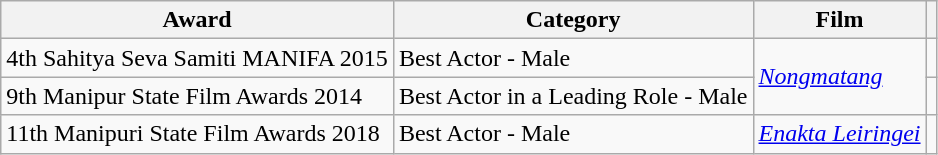<table class="wikitable sortable">
<tr>
<th>Award</th>
<th>Category</th>
<th>Film</th>
<th></th>
</tr>
<tr>
<td>4th Sahitya Seva Samiti MANIFA 2015</td>
<td>Best Actor - Male</td>
<td rowspan="2"><em><a href='#'>Nongmatang</a></em></td>
<td></td>
</tr>
<tr>
<td>9th Manipur State Film Awards 2014</td>
<td>Best Actor in a Leading Role - Male</td>
<td></td>
</tr>
<tr>
<td>11th Manipuri State Film Awards 2018</td>
<td>Best Actor - Male</td>
<td><em><a href='#'>Enakta Leiringei</a></em></td>
<td></td>
</tr>
</table>
